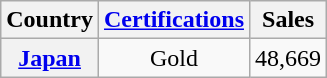<table class="wikitable sortable plainrowheaders">
<tr>
<th>Country</th>
<th><a href='#'>Certifications</a></th>
<th>Sales</th>
</tr>
<tr>
<th scope="row"><a href='#'>Japan</a></th>
<td align="center">Gold</td>
<td align="center">48,669</td>
</tr>
</table>
